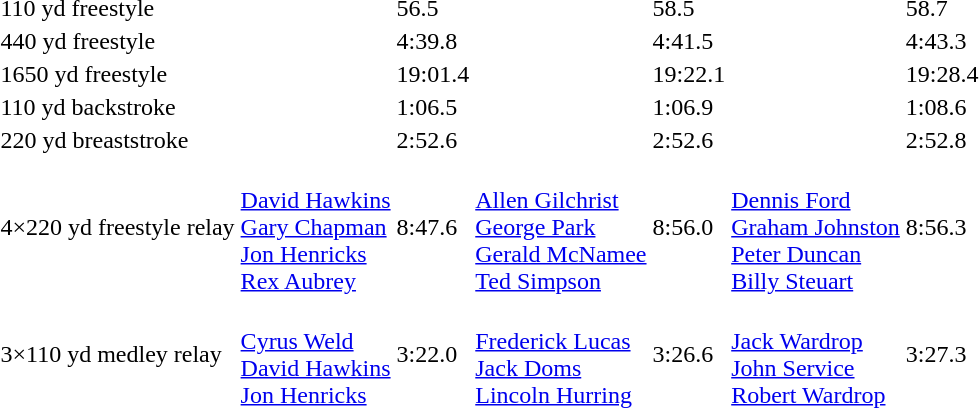<table>
<tr>
<td>110 yd freestyle</td>
<td></td>
<td>56.5</td>
<td></td>
<td>58.5</td>
<td></td>
<td>58.7</td>
</tr>
<tr>
<td>440 yd freestyle</td>
<td></td>
<td>4:39.8</td>
<td></td>
<td>4:41.5</td>
<td></td>
<td>4:43.3</td>
</tr>
<tr>
<td>1650 yd freestyle</td>
<td></td>
<td>19:01.4</td>
<td></td>
<td>19:22.1</td>
<td></td>
<td>19:28.4</td>
</tr>
<tr>
<td>110 yd backstroke</td>
<td></td>
<td>1:06.5</td>
<td></td>
<td>1:06.9</td>
<td></td>
<td>1:08.6</td>
</tr>
<tr>
<td>220 yd breaststroke</td>
<td></td>
<td>2:52.6</td>
<td></td>
<td>2:52.6</td>
<td></td>
<td>2:52.8</td>
</tr>
<tr>
<td nowrap>4×220 yd freestyle relay</td>
<td><br><a href='#'>David Hawkins</a><br><a href='#'>Gary Chapman</a><br><a href='#'>Jon Henricks</a><br><a href='#'>Rex Aubrey</a></td>
<td>8:47.6</td>
<td><br><a href='#'>Allen Gilchrist</a><br><a href='#'>George Park</a><br><a href='#'>Gerald McNamee</a><br><a href='#'>Ted Simpson</a></td>
<td>8:56.0</td>
<td><br><a href='#'>Dennis Ford</a><br><a href='#'>Graham Johnston</a><br><a href='#'>Peter Duncan</a><br><a href='#'>Billy Steuart</a></td>
<td>8:56.3</td>
</tr>
<tr>
<td>3×110 yd medley relay</td>
<td><br><a href='#'>Cyrus Weld</a><br><a href='#'>David Hawkins</a><br><a href='#'>Jon Henricks</a></td>
<td>3:22.0</td>
<td><br><a href='#'>Frederick Lucas</a><br><a href='#'>Jack Doms</a><br><a href='#'>Lincoln Hurring</a></td>
<td>3:26.6</td>
<td><br><a href='#'>Jack Wardrop</a><br><a href='#'>John Service</a><br><a href='#'>Robert Wardrop</a></td>
<td>3:27.3</td>
</tr>
</table>
